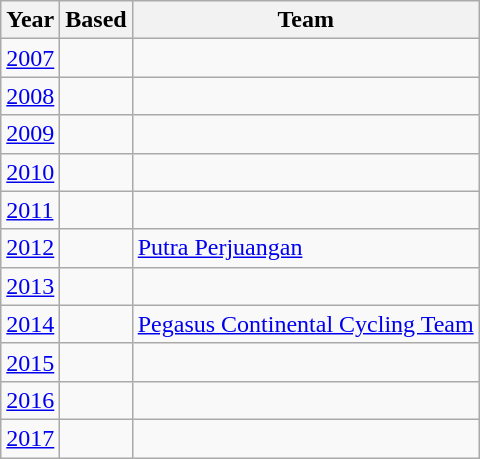<table class=wikitable sortable>
<tr>
<th>Year</th>
<th>Based</th>
<th>Team</th>
</tr>
<tr>
<td><a href='#'>2007</a></td>
<td></td>
<td></td>
</tr>
<tr>
<td><a href='#'>2008</a></td>
<td></td>
<td></td>
</tr>
<tr>
<td><a href='#'>2009</a></td>
<td></td>
<td></td>
</tr>
<tr>
<td><a href='#'>2010</a></td>
<td></td>
<td></td>
</tr>
<tr>
<td><a href='#'>2011</a></td>
<td></td>
<td></td>
</tr>
<tr>
<td><a href='#'>2012</a></td>
<td></td>
<td><a href='#'>Putra Perjuangan</a></td>
</tr>
<tr>
<td><a href='#'>2013</a></td>
<td></td>
<td></td>
</tr>
<tr>
<td><a href='#'>2014</a></td>
<td></td>
<td><a href='#'>Pegasus Continental Cycling Team</a></td>
</tr>
<tr>
<td><a href='#'>2015</a></td>
<td></td>
<td></td>
</tr>
<tr>
<td><a href='#'>2016</a></td>
<td></td>
<td></td>
</tr>
<tr>
<td><a href='#'>2017</a></td>
<td></td>
<td></td>
</tr>
</table>
